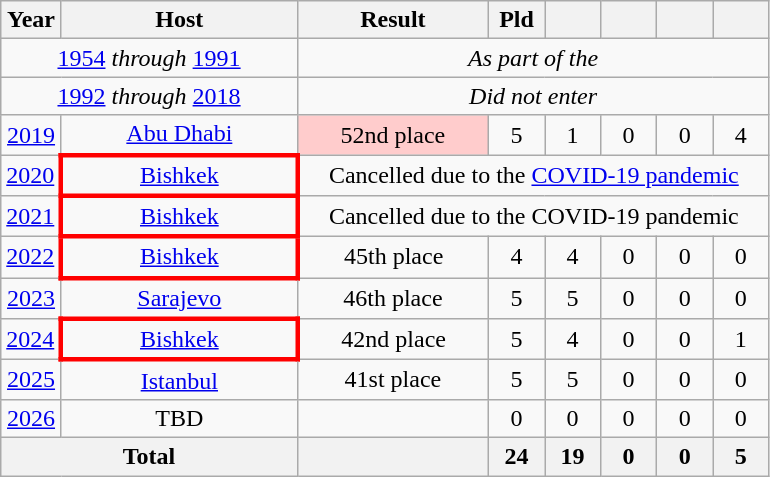<table class="wikitable" style="text-align:center">
<tr>
<th width=30>Year</th>
<th width=150>Host</th>
<th width=120>Result</th>
<th width=30>Pld</th>
<th width=30></th>
<th width=30></th>
<th width=30></th>
<th width=30></th>
</tr>
<tr>
<td colspan=2><a href='#'>1954</a> <em>through</em> <a href='#'>1991</a></td>
<td colspan=6><em>As part of the </em></td>
</tr>
<tr>
<td colspan=2><a href='#'>1992</a> <em>through</em> <a href='#'>2018</a></td>
<td colspan=6><em>Did not enter</em></td>
</tr>
<tr>
<td><a href='#'>2019</a></td>
<td> <a href='#'>Abu Dhabi</a></td>
<td bgcolor="#FFCCCC">52nd place<br></td>
<td>5</td>
<td>1</td>
<td>0</td>
<td>0</td>
<td>4</td>
</tr>
<tr>
<td><a href='#'>2020</a></td>
<td style="border: 3px solid red"> <a href='#'>Bishkek</a></td>
<td colspan=6 align=center>Cancelled due to the <a href='#'>COVID-19 pandemic</a></td>
</tr>
<tr>
<td><a href='#'>2021</a></td>
<td style="border: 3px solid red"> <a href='#'>Bishkek</a></td>
<td colspan=6 align=center>Cancelled due to the COVID-19 pandemic</td>
</tr>
<tr>
<td><a href='#'>2022</a></td>
<td style="border: 3px solid red"> <a href='#'>Bishkek</a></td>
<td>45th place<br></td>
<td>4</td>
<td>4</td>
<td>0</td>
<td>0</td>
<td>0</td>
</tr>
<tr>
<td><a href='#'>2023</a></td>
<td> <a href='#'>Sarajevo</a></td>
<td>46th place<br></td>
<td>5</td>
<td>5</td>
<td>0</td>
<td>0</td>
<td>0</td>
</tr>
<tr>
<td><a href='#'>2024</a></td>
<td style="border: 3px solid red"> <a href='#'>Bishkek</a></td>
<td>42nd place<br></td>
<td>5</td>
<td>4</td>
<td>0</td>
<td>0</td>
<td>1</td>
</tr>
<tr>
<td><a href='#'>2025</a></td>
<td> <a href='#'>Istanbul</a></td>
<td>41st place<br></td>
<td>5</td>
<td>5</td>
<td>0</td>
<td>0</td>
<td>0</td>
</tr>
<tr>
<td><a href='#'>2026</a></td>
<td> TBD</td>
<td><br></td>
<td>0</td>
<td>0</td>
<td>0</td>
<td>0</td>
<td>0</td>
</tr>
<tr>
<th colspan=2>Total</th>
<th></th>
<th>24</th>
<th>19</th>
<th>0</th>
<th>0</th>
<th>5</th>
</tr>
</table>
